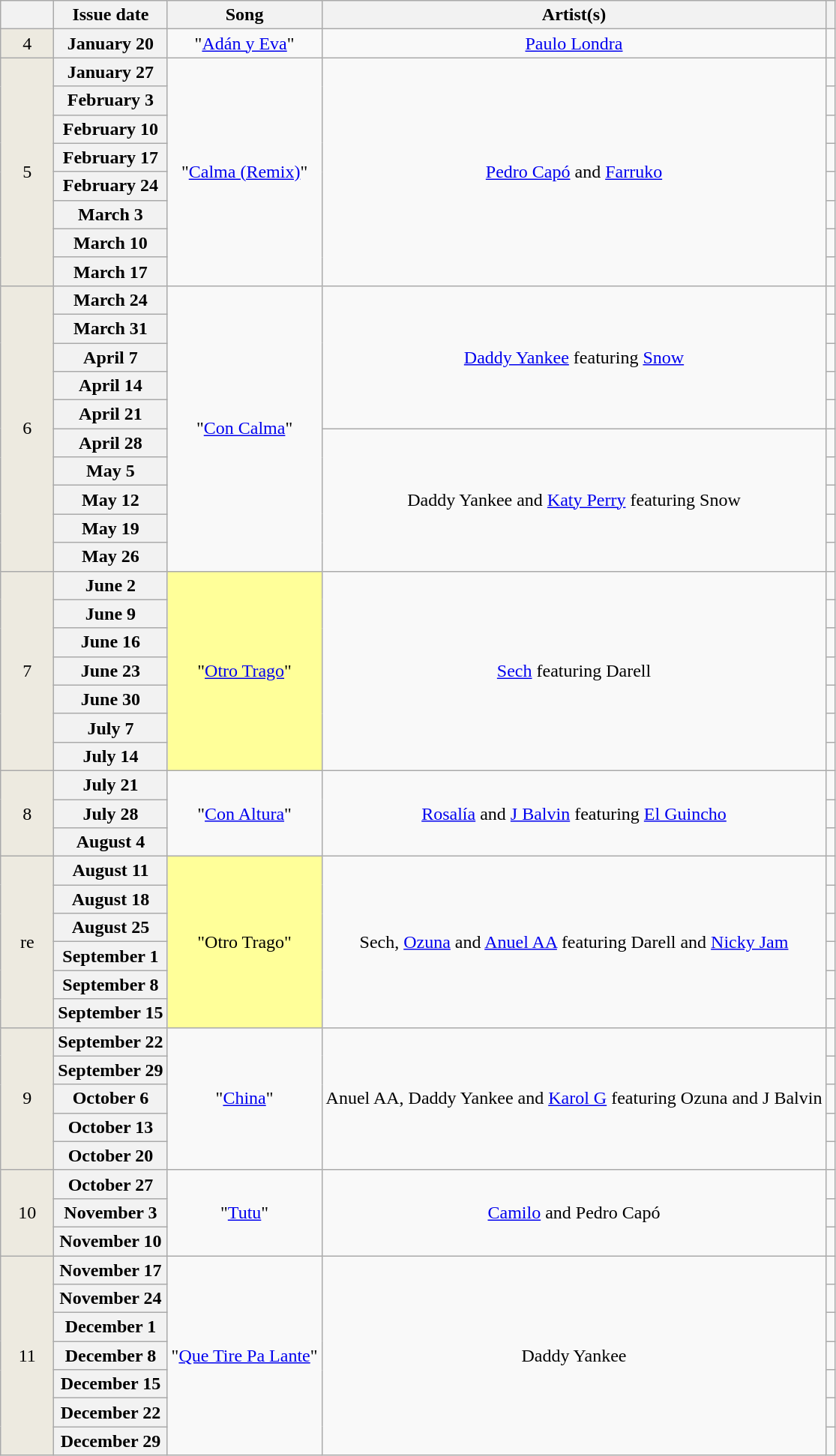<table class="wikitable plainrowheaders" style="text-align: center">
<tr>
<th width=40></th>
<th>Issue date</th>
<th>Song</th>
<th>Artist(s)</th>
<th></th>
</tr>
<tr>
<td bgcolor="#EDEAE0" align="center" rowspan="1">4</td>
<th scope="row">January 20</th>
<td>"<a href='#'>Adán y Eva</a>"</td>
<td><a href='#'>Paulo Londra</a></td>
<td></td>
</tr>
<tr>
<td bgcolor="#EDEAE0" align="center" rowspan="8">5</td>
<th scope="row">January 27</th>
<td rowspan="8">"<a href='#'>Calma (Remix)</a>"</td>
<td rowspan="8"><a href='#'>Pedro Capó</a> and <a href='#'>Farruko</a></td>
<td></td>
</tr>
<tr>
<th scope="row">February 3</th>
<td></td>
</tr>
<tr>
<th scope="row">February 10</th>
<td></td>
</tr>
<tr>
<th scope="row">February 17</th>
<td></td>
</tr>
<tr>
<th scope="row">February 24</th>
<td></td>
</tr>
<tr>
<th scope="row">March 3</th>
<td></td>
</tr>
<tr>
<th scope="row">March 10</th>
<td></td>
</tr>
<tr>
<th scope="row">March 17</th>
<td></td>
</tr>
<tr>
<td bgcolor="#EDEAE0" align="center" rowspan="10">6</td>
<th scope="row">March 24</th>
<td rowspan="10">"<a href='#'>Con Calma</a>"</td>
<td rowspan="5"><a href='#'>Daddy Yankee</a> featuring <a href='#'>Snow</a></td>
<td></td>
</tr>
<tr>
<th scope="row">March 31</th>
<td></td>
</tr>
<tr>
<th scope="row">April 7</th>
<td></td>
</tr>
<tr>
<th scope="row">April 14</th>
<td></td>
</tr>
<tr>
<th scope="row">April 21</th>
<td></td>
</tr>
<tr>
<th scope="row">April 28</th>
<td rowspan="5">Daddy Yankee and <a href='#'>Katy Perry</a> featuring Snow</td>
<td></td>
</tr>
<tr>
<th scope="row">May 5</th>
<td></td>
</tr>
<tr>
<th scope="row">May 12</th>
<td></td>
</tr>
<tr>
<th scope="row">May 19</th>
<td></td>
</tr>
<tr>
<th scope="row">May 26</th>
<td></td>
</tr>
<tr>
<td bgcolor="#EDEAE0" align="center" rowspan="7">7</td>
<th scope="row">June 2</th>
<td bgcolor=FFFF99 rowspan="7">"<a href='#'>Otro Trago</a>" </td>
<td rowspan="7"><a href='#'>Sech</a> featuring Darell</td>
<td></td>
</tr>
<tr>
<th scope="row">June 9</th>
<td></td>
</tr>
<tr>
<th scope="row">June 16</th>
<td></td>
</tr>
<tr>
<th scope="row">June 23</th>
<td></td>
</tr>
<tr>
<th scope="row">June 30</th>
<td></td>
</tr>
<tr>
<th scope="row">July 7</th>
<td></td>
</tr>
<tr>
<th scope="row">July 14</th>
<td></td>
</tr>
<tr>
<td bgcolor="#EDEAE0" align="center" rowspan="3">8</td>
<th scope="row">July 21</th>
<td rowspan="3">"<a href='#'>Con Altura</a>"</td>
<td rowspan="3"><a href='#'>Rosalía</a> and <a href='#'>J Balvin</a> featuring <a href='#'>El Guincho</a></td>
<td></td>
</tr>
<tr>
<th scope="row">July 28</th>
<td></td>
</tr>
<tr>
<th scope="row">August 4</th>
<td></td>
</tr>
<tr>
<td bgcolor="#EDEAE0" align="center" rowspan="6">re</td>
<th scope="row">August 11</th>
<td bgcolor=FFFF99 rowspan="6">"Otro Trago" </td>
<td rowspan="6">Sech, <a href='#'>Ozuna</a> and <a href='#'>Anuel AA</a> featuring Darell and <a href='#'>Nicky Jam</a></td>
<td></td>
</tr>
<tr>
<th scope="row">August 18</th>
<td></td>
</tr>
<tr>
<th scope="row">August 25</th>
<td></td>
</tr>
<tr>
<th scope="row">September 1</th>
<td></td>
</tr>
<tr>
<th scope="row">September 8</th>
<td></td>
</tr>
<tr>
<th scope="row">September 15</th>
<td></td>
</tr>
<tr>
<td bgcolor="#EDEAE0" align="center" rowspan="5">9</td>
<th scope="row">September 22</th>
<td rowspan="5">"<a href='#'>China</a>"</td>
<td rowspan="5">Anuel AA, Daddy Yankee and <a href='#'>Karol G</a> featuring Ozuna and J Balvin</td>
<td></td>
</tr>
<tr>
<th scope="row">September 29</th>
<td></td>
</tr>
<tr>
<th scope="row">October 6</th>
<td></td>
</tr>
<tr>
<th scope="row">October 13</th>
<td></td>
</tr>
<tr>
<th scope="row">October 20</th>
<td></td>
</tr>
<tr>
<td bgcolor="#EDEAE0" align="center" rowspan="3">10</td>
<th scope="row">October 27</th>
<td rowspan="3">"<a href='#'>Tutu</a>"</td>
<td rowspan="3"><a href='#'>Camilo</a> and Pedro Capó</td>
<td></td>
</tr>
<tr>
<th scope="row">November 3</th>
<td></td>
</tr>
<tr>
<th scope="row">November 10</th>
<td></td>
</tr>
<tr>
<td bgcolor="#EDEAE0" align="center" rowspan="7">11</td>
<th scope="row">November 17</th>
<td rowspan="7">"<a href='#'>Que Tire Pa Lante</a>"</td>
<td rowspan="7">Daddy Yankee</td>
<td></td>
</tr>
<tr>
<th scope="row">November 24</th>
<td></td>
</tr>
<tr>
<th scope="row">December 1</th>
<td></td>
</tr>
<tr>
<th scope="row">December 8</th>
<td></td>
</tr>
<tr>
<th scope="row">December 15</th>
<td></td>
</tr>
<tr>
<th scope="row">December 22</th>
<td></td>
</tr>
<tr>
<th scope="row">December 29</th>
<td></td>
</tr>
</table>
